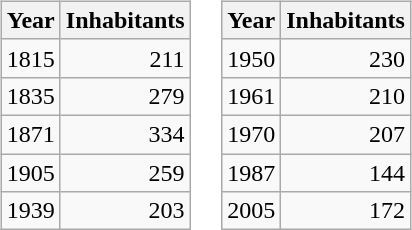<table border="0">
<tr>
<td valign="top"><br><table class="wikitable">
<tr>
<th>Year</th>
<th>Inhabitants</th>
</tr>
<tr>
<td>1815</td>
<td align="right">211</td>
</tr>
<tr>
<td>1835</td>
<td align="right">279</td>
</tr>
<tr>
<td>1871</td>
<td align="right">334</td>
</tr>
<tr>
<td>1905</td>
<td align="right">259</td>
</tr>
<tr>
<td>1939</td>
<td align="right">203</td>
</tr>
</table>
</td>
<td valign="top"><br><table class="wikitable">
<tr>
<th>Year</th>
<th>Inhabitants</th>
</tr>
<tr>
<td>1950</td>
<td align="right">230</td>
</tr>
<tr>
<td>1961</td>
<td align="right">210</td>
</tr>
<tr>
<td>1970</td>
<td align="right">207</td>
</tr>
<tr>
<td>1987</td>
<td align="right">144</td>
</tr>
<tr>
<td>2005</td>
<td align="right">172</td>
</tr>
</table>
</td>
</tr>
</table>
